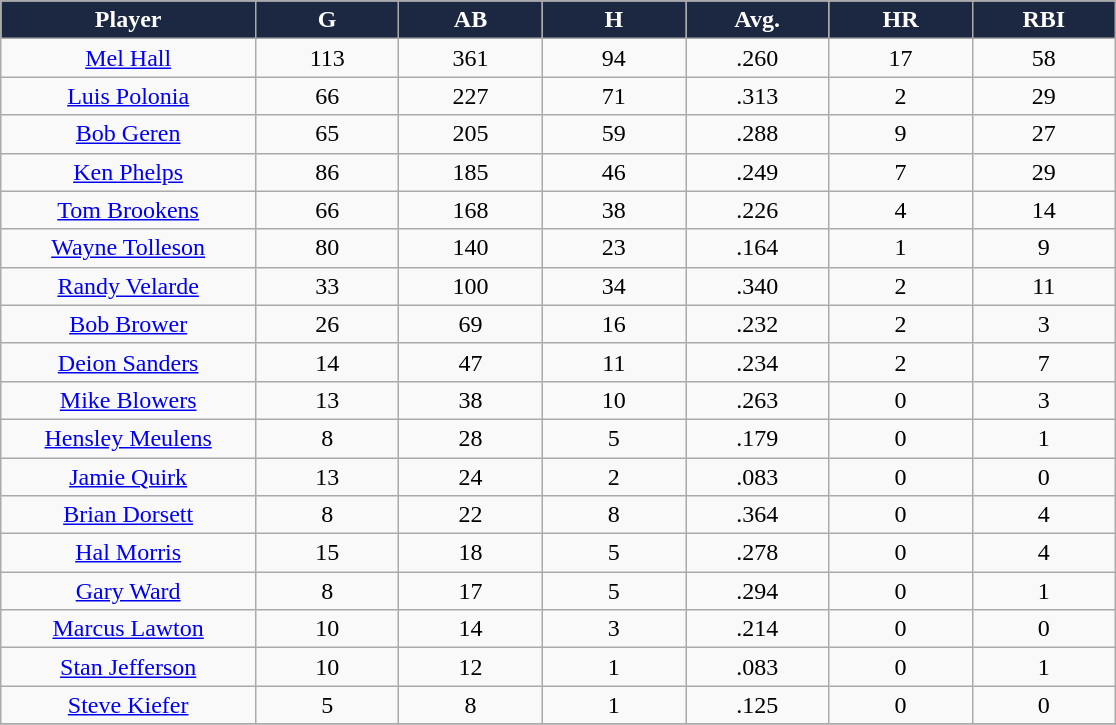<table class="wikitable sortable">
<tr>
<th style="background:#1c2841;color:white;" width="16%">Player</th>
<th style="background:#1c2841;color:white;" width="9%">G</th>
<th style="background:#1c2841;color:white;" width="9%">AB</th>
<th style="background:#1c2841;color:white;" width="9%">H</th>
<th style="background:#1c2841;color:white;" width="9%">Avg.</th>
<th style="background:#1c2841;color:white;" width="9%">HR</th>
<th style="background:#1c2841;color:white;" width="9%">RBI</th>
</tr>
<tr align="center">
<td><a href='#'>Mel Hall</a></td>
<td>113</td>
<td>361</td>
<td>94</td>
<td>.260</td>
<td>17</td>
<td>58</td>
</tr>
<tr align="center">
<td><a href='#'>Luis Polonia</a></td>
<td>66</td>
<td>227</td>
<td>71</td>
<td>.313</td>
<td>2</td>
<td>29</td>
</tr>
<tr align=center>
<td><a href='#'>Bob Geren</a></td>
<td>65</td>
<td>205</td>
<td>59</td>
<td>.288</td>
<td>9</td>
<td>27</td>
</tr>
<tr align=center>
<td><a href='#'>Ken Phelps</a></td>
<td>86</td>
<td>185</td>
<td>46</td>
<td>.249</td>
<td>7</td>
<td>29</td>
</tr>
<tr align="center">
<td><a href='#'>Tom Brookens</a></td>
<td>66</td>
<td>168</td>
<td>38</td>
<td>.226</td>
<td>4</td>
<td>14</td>
</tr>
<tr align="center">
<td><a href='#'>Wayne Tolleson</a></td>
<td>80</td>
<td>140</td>
<td>23</td>
<td>.164</td>
<td>1</td>
<td>9</td>
</tr>
<tr align=center>
<td><a href='#'>Randy Velarde</a></td>
<td>33</td>
<td>100</td>
<td>34</td>
<td>.340</td>
<td>2</td>
<td>11</td>
</tr>
<tr align=center>
<td><a href='#'>Bob Brower</a></td>
<td>26</td>
<td>69</td>
<td>16</td>
<td>.232</td>
<td>2</td>
<td>3</td>
</tr>
<tr align=center>
<td><a href='#'>Deion Sanders</a></td>
<td>14</td>
<td>47</td>
<td>11</td>
<td>.234</td>
<td>2</td>
<td>7</td>
</tr>
<tr align=center>
<td><a href='#'>Mike Blowers</a></td>
<td>13</td>
<td>38</td>
<td>10</td>
<td>.263</td>
<td>0</td>
<td>3</td>
</tr>
<tr align=center>
<td><a href='#'>Hensley Meulens</a></td>
<td>8</td>
<td>28</td>
<td>5</td>
<td>.179</td>
<td>0</td>
<td>1</td>
</tr>
<tr align=center>
<td><a href='#'>Jamie Quirk</a></td>
<td>13</td>
<td>24</td>
<td>2</td>
<td>.083</td>
<td>0</td>
<td>0</td>
</tr>
<tr align=center>
<td><a href='#'>Brian Dorsett</a></td>
<td>8</td>
<td>22</td>
<td>8</td>
<td>.364</td>
<td>0</td>
<td>4</td>
</tr>
<tr align=center>
<td><a href='#'>Hal Morris</a></td>
<td>15</td>
<td>18</td>
<td>5</td>
<td>.278</td>
<td>0</td>
<td>4</td>
</tr>
<tr align=center>
<td><a href='#'>Gary Ward</a></td>
<td>8</td>
<td>17</td>
<td>5</td>
<td>.294</td>
<td>0</td>
<td>1</td>
</tr>
<tr align=center>
<td><a href='#'>Marcus Lawton</a></td>
<td>10</td>
<td>14</td>
<td>3</td>
<td>.214</td>
<td>0</td>
<td>0</td>
</tr>
<tr align=center>
<td><a href='#'>Stan Jefferson</a></td>
<td>10</td>
<td>12</td>
<td>1</td>
<td>.083</td>
<td>0</td>
<td>1</td>
</tr>
<tr align="center">
<td><a href='#'>Steve Kiefer</a></td>
<td>5</td>
<td>8</td>
<td>1</td>
<td>.125</td>
<td>0</td>
<td>0</td>
</tr>
<tr align="center">
</tr>
</table>
